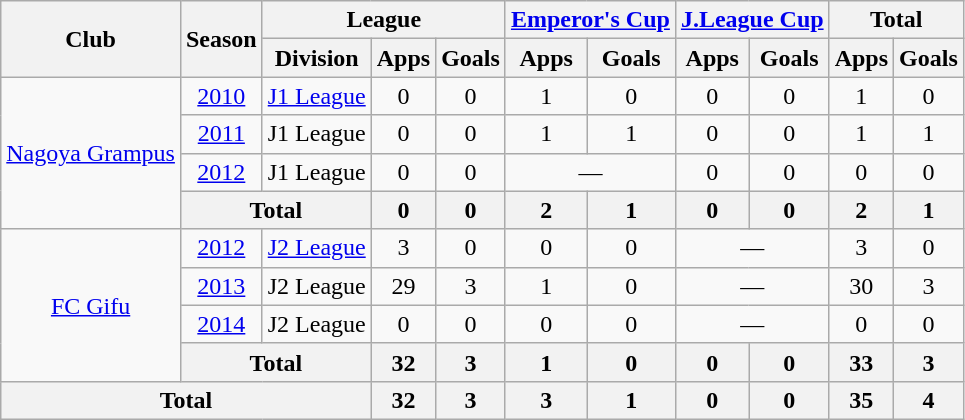<table class="wikitable" style="text-align:center">
<tr>
<th rowspan="2">Club</th>
<th rowspan="2">Season</th>
<th colspan="3">League</th>
<th colspan=2><a href='#'>Emperor's Cup</a></th>
<th colspan=2><a href='#'>J.League Cup</a></th>
<th colspan=2>Total</th>
</tr>
<tr>
<th>Division</th>
<th>Apps</th>
<th>Goals</th>
<th>Apps</th>
<th>Goals</th>
<th>Apps</th>
<th>Goals</th>
<th>Apps</th>
<th>Goals</th>
</tr>
<tr>
<td rowspan="4"><a href='#'>Nagoya Grampus</a></td>
<td><a href='#'>2010</a></td>
<td><a href='#'>J1 League</a></td>
<td>0</td>
<td>0</td>
<td>1</td>
<td>0</td>
<td>0</td>
<td>0</td>
<td>1</td>
<td>0</td>
</tr>
<tr>
<td><a href='#'>2011</a></td>
<td>J1 League</td>
<td>0</td>
<td>0</td>
<td>1</td>
<td>1</td>
<td>0</td>
<td>0</td>
<td>1</td>
<td>1</td>
</tr>
<tr>
<td><a href='#'>2012</a></td>
<td>J1 League</td>
<td>0</td>
<td>0</td>
<td colspan="2">—</td>
<td>0</td>
<td>0</td>
<td>0</td>
<td>0</td>
</tr>
<tr>
<th colspan="2">Total</th>
<th>0</th>
<th>0</th>
<th>2</th>
<th>1</th>
<th>0</th>
<th>0</th>
<th>2</th>
<th>1</th>
</tr>
<tr>
<td rowspan="4"><a href='#'>FC Gifu</a></td>
<td><a href='#'>2012</a></td>
<td><a href='#'>J2 League</a></td>
<td>3</td>
<td>0</td>
<td>0</td>
<td>0</td>
<td colspan="2">—</td>
<td>3</td>
<td>0</td>
</tr>
<tr>
<td><a href='#'>2013</a></td>
<td>J2 League</td>
<td>29</td>
<td>3</td>
<td>1</td>
<td>0</td>
<td colspan="2">—</td>
<td>30</td>
<td>3</td>
</tr>
<tr>
<td><a href='#'>2014</a></td>
<td>J2 League</td>
<td>0</td>
<td>0</td>
<td>0</td>
<td>0</td>
<td colspan="2">—</td>
<td>0</td>
<td>0</td>
</tr>
<tr>
<th colspan="2">Total</th>
<th>32</th>
<th>3</th>
<th>1</th>
<th>0</th>
<th>0</th>
<th>0</th>
<th>33</th>
<th>3</th>
</tr>
<tr>
<th colspan="3">Total</th>
<th>32</th>
<th>3</th>
<th>3</th>
<th>1</th>
<th>0</th>
<th>0</th>
<th>35</th>
<th>4</th>
</tr>
</table>
